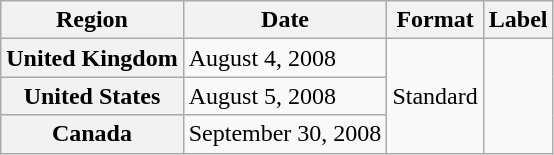<table class="wikitable plainrowheaders">
<tr>
<th scope="col">Region</th>
<th scope="col">Date</th>
<th scope="col">Format</th>
<th scope="col">Label</th>
</tr>
<tr>
<th scope="row">United Kingdom</th>
<td>August 4, 2008</td>
<td rowspan="3">Standard</td>
<td rowspan="3"></td>
</tr>
<tr>
<th scope="row">United States</th>
<td>August 5, 2008</td>
</tr>
<tr>
<th scope="row">Canada</th>
<td>September 30, 2008</td>
</tr>
</table>
